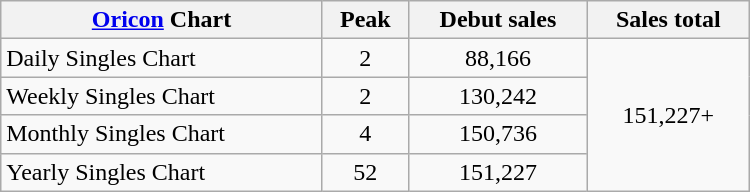<table class="wikitable" style="width:500px;">
<tr>
<th style="text-align:center;"><a href='#'>Oricon</a> Chart</th>
<th style="text-align:center;">Peak</th>
<th style="text-align:center;">Debut sales</th>
<th style="text-align:center;">Sales total</th>
</tr>
<tr>
<td align="left">Daily Singles Chart</td>
<td style="text-align:center;">2</td>
<td style="text-align:center;" rowspan="1">88,166</td>
<td style="text-align:center;" rowspan="4">151,227+</td>
</tr>
<tr>
<td align="left">Weekly Singles Chart</td>
<td style="text-align:center;">2</td>
<td style="text-align:center;" rowspan="1">130,242</td>
</tr>
<tr>
<td align="left">Monthly Singles Chart</td>
<td style="text-align:center;">4</td>
<td style="text-align:center;" rowspan="1">150,736</td>
</tr>
<tr>
<td align="left">Yearly Singles Chart</td>
<td style="text-align:center;">52</td>
<td style="text-align:center;" rowspan="1">151,227</td>
</tr>
</table>
